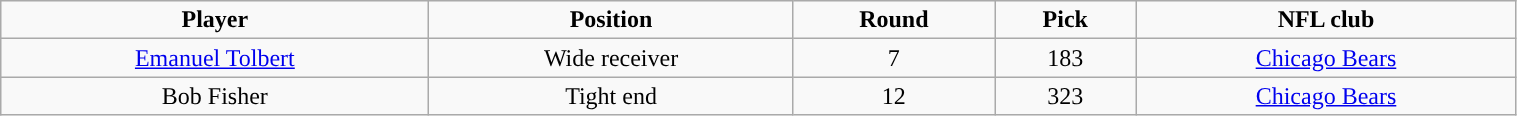<table class="wikitable" width="80%">
<tr align="center">
<td><strong>Player</strong></td>
<td><strong>Position</strong></td>
<td><strong>Round</strong></td>
<td><strong>Pick</strong></td>
<td><strong>NFL club</strong></td>
</tr>
<tr align="center" bgcolor="">
<td><a href='#'>Emanuel Tolbert</a></td>
<td>Wide receiver</td>
<td>7</td>
<td>183</td>
<td><a href='#'>Chicago Bears</a></td>
</tr>
<tr align="center" bgcolor="">
<td>Bob Fisher</td>
<td>Tight end</td>
<td>12</td>
<td>323</td>
<td><a href='#'>Chicago Bears</a></td>
</tr>
</table>
